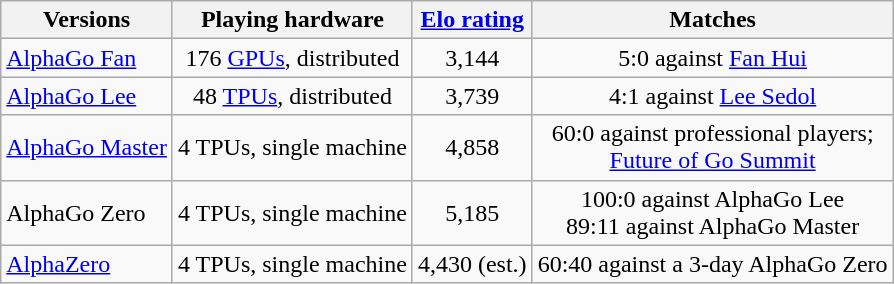<table class="wikitable sortable" style="text-align:center">
<tr>
<th>Versions</th>
<th>Playing hardware</th>
<th><a href='#'>Elo rating</a></th>
<th>Matches</th>
</tr>
<tr>
<td align="left"><a href='#'>AlphaGo Fan</a></td>
<td>176 <a href='#'>GPUs</a>, distributed</td>
<td>3,144</td>
<td>5:0 against <a href='#'>Fan Hui</a></td>
</tr>
<tr>
<td align="left"><a href='#'>AlphaGo Lee</a></td>
<td>48 <a href='#'>TPUs</a>, distributed</td>
<td>3,739</td>
<td>4:1 against <a href='#'>Lee Sedol</a></td>
</tr>
<tr>
<td align="left"><a href='#'>AlphaGo Master</a></td>
<td>4 TPUs, single machine</td>
<td>4,858</td>
<td>60:0 against professional players;<br><a href='#'>Future of Go Summit</a></td>
</tr>
<tr>
<td align="left">AlphaGo Zero </td>
<td>4 TPUs, single machine</td>
<td>5,185</td>
<td>100:0 against AlphaGo Lee<br>89:11 against AlphaGo Master</td>
</tr>
<tr>
<td align=left><a href='#'>AlphaZero</a> </td>
<td>4 TPUs, single machine</td>
<td>4,430 (est.)</td>
<td>60:40 against a 3-day AlphaGo Zero</td>
</tr>
</table>
